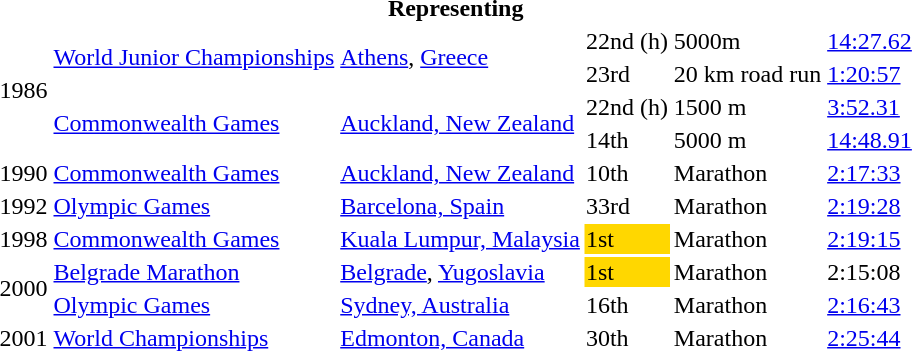<table>
<tr>
<th colspan="6">Representing </th>
</tr>
<tr>
<td rowspan=4>1986</td>
<td rowspan=2><a href='#'>World Junior Championships</a></td>
<td rowspan=2><a href='#'>Athens</a>, <a href='#'>Greece</a></td>
<td>22nd (h)</td>
<td>5000m</td>
<td><a href='#'>14:27.62</a></td>
</tr>
<tr>
<td>23rd</td>
<td>20 km road run</td>
<td><a href='#'>1:20:57</a></td>
</tr>
<tr>
<td rowspan=2><a href='#'>Commonwealth Games</a></td>
<td rowspan=2><a href='#'>Auckland, New Zealand</a></td>
<td>22nd (h)</td>
<td>1500 m</td>
<td><a href='#'>3:52.31</a></td>
</tr>
<tr>
<td>14th</td>
<td>5000 m</td>
<td><a href='#'>14:48.91</a></td>
</tr>
<tr>
<td>1990</td>
<td><a href='#'>Commonwealth Games</a></td>
<td><a href='#'>Auckland, New Zealand</a></td>
<td>10th</td>
<td>Marathon</td>
<td><a href='#'>2:17:33</a></td>
</tr>
<tr>
<td>1992</td>
<td><a href='#'>Olympic Games</a></td>
<td><a href='#'>Barcelona, Spain</a></td>
<td>33rd</td>
<td>Marathon</td>
<td><a href='#'>2:19:28</a></td>
</tr>
<tr>
<td>1998</td>
<td><a href='#'>Commonwealth Games</a></td>
<td><a href='#'>Kuala Lumpur, Malaysia</a></td>
<td bgcolor="gold">1st</td>
<td>Marathon</td>
<td><a href='#'>2:19:15</a></td>
</tr>
<tr>
<td rowspan=2>2000</td>
<td><a href='#'>Belgrade Marathon</a></td>
<td><a href='#'>Belgrade</a>, <a href='#'>Yugoslavia</a></td>
<td bgcolor="gold">1st</td>
<td>Marathon</td>
<td>2:15:08</td>
</tr>
<tr>
<td><a href='#'>Olympic Games</a></td>
<td><a href='#'>Sydney, Australia</a></td>
<td>16th</td>
<td>Marathon</td>
<td><a href='#'>2:16:43</a></td>
</tr>
<tr>
<td>2001</td>
<td><a href='#'>World Championships</a></td>
<td><a href='#'>Edmonton, Canada</a></td>
<td>30th</td>
<td>Marathon</td>
<td><a href='#'>2:25:44</a></td>
</tr>
</table>
